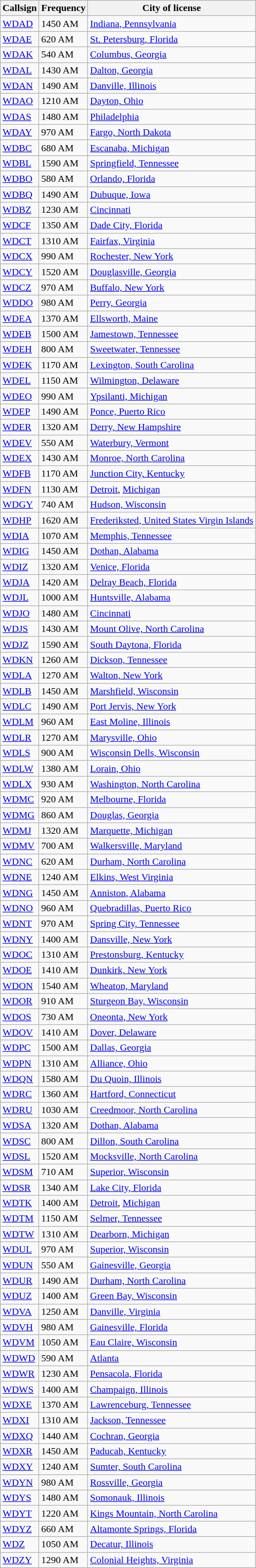<table class="wikitable sortable">
<tr>
<th>Callsign</th>
<th>Frequency</th>
<th>City of license</th>
</tr>
<tr>
<td><a href='#'>WDAD</a></td>
<td>1450 AM</td>
<td><a href='#'>Indiana, Pennsylvania</a></td>
</tr>
<tr>
<td><a href='#'>WDAE</a></td>
<td>620 AM</td>
<td><a href='#'>St. Petersburg, Florida</a></td>
</tr>
<tr>
<td><a href='#'>WDAK</a></td>
<td>540 AM</td>
<td><a href='#'>Columbus, Georgia</a></td>
</tr>
<tr>
<td><a href='#'>WDAL</a></td>
<td>1430 AM</td>
<td><a href='#'>Dalton, Georgia</a></td>
</tr>
<tr>
<td><a href='#'>WDAN</a></td>
<td>1490 AM</td>
<td><a href='#'>Danville, Illinois</a></td>
</tr>
<tr>
<td><a href='#'>WDAO</a></td>
<td>1210 AM</td>
<td><a href='#'>Dayton, Ohio</a></td>
</tr>
<tr>
<td><a href='#'>WDAS</a></td>
<td>1480 AM</td>
<td><a href='#'>Philadelphia</a></td>
</tr>
<tr>
<td><a href='#'>WDAY</a></td>
<td>970 AM</td>
<td><a href='#'>Fargo, North Dakota</a></td>
</tr>
<tr>
<td><a href='#'>WDBC</a></td>
<td>680 AM</td>
<td><a href='#'>Escanaba, Michigan</a></td>
</tr>
<tr>
<td><a href='#'>WDBL</a></td>
<td>1590 AM</td>
<td><a href='#'>Springfield, Tennessee</a></td>
</tr>
<tr>
<td><a href='#'>WDBO</a></td>
<td>580 AM</td>
<td><a href='#'>Orlando, Florida</a></td>
</tr>
<tr>
<td><a href='#'>WDBQ</a></td>
<td>1490 AM</td>
<td><a href='#'>Dubuque, Iowa</a></td>
</tr>
<tr>
<td><a href='#'>WDBZ</a></td>
<td>1230 AM</td>
<td><a href='#'>Cincinnati</a></td>
</tr>
<tr>
<td><a href='#'>WDCF</a></td>
<td>1350 AM</td>
<td><a href='#'>Dade City, Florida</a></td>
</tr>
<tr>
<td><a href='#'>WDCT</a></td>
<td>1310 AM</td>
<td><a href='#'>Fairfax, Virginia</a></td>
</tr>
<tr>
<td><a href='#'>WDCX</a></td>
<td>990 AM</td>
<td><a href='#'>Rochester, New York</a></td>
</tr>
<tr>
<td><a href='#'>WDCY</a></td>
<td>1520 AM</td>
<td><a href='#'>Douglasville, Georgia</a></td>
</tr>
<tr>
<td><a href='#'>WDCZ</a></td>
<td>970 AM</td>
<td><a href='#'>Buffalo, New York</a></td>
</tr>
<tr>
<td><a href='#'>WDDO</a></td>
<td>980 AM</td>
<td><a href='#'>Perry, Georgia</a></td>
</tr>
<tr>
<td><a href='#'>WDEA</a></td>
<td>1370 AM</td>
<td><a href='#'>Ellsworth, Maine</a></td>
</tr>
<tr>
<td><a href='#'>WDEB</a></td>
<td>1500 AM</td>
<td><a href='#'>Jamestown, Tennessee</a></td>
</tr>
<tr>
<td><a href='#'>WDEH</a></td>
<td>800 AM</td>
<td><a href='#'>Sweetwater, Tennessee</a></td>
</tr>
<tr>
<td><a href='#'>WDEK</a></td>
<td>1170 AM</td>
<td><a href='#'>Lexington, South Carolina</a></td>
</tr>
<tr>
<td><a href='#'>WDEL</a></td>
<td>1150 AM</td>
<td><a href='#'>Wilmington, Delaware</a></td>
</tr>
<tr>
<td><a href='#'>WDEO</a></td>
<td>990 AM</td>
<td><a href='#'>Ypsilanti, Michigan</a></td>
</tr>
<tr>
<td><a href='#'>WDEP</a></td>
<td>1490 AM</td>
<td><a href='#'>Ponce, Puerto Rico</a></td>
</tr>
<tr>
<td><a href='#'>WDER</a></td>
<td>1320 AM</td>
<td><a href='#'>Derry, New Hampshire</a></td>
</tr>
<tr>
<td><a href='#'>WDEV</a></td>
<td>550 AM</td>
<td><a href='#'>Waterbury, Vermont</a></td>
</tr>
<tr>
<td><a href='#'>WDEX</a></td>
<td>1430 AM</td>
<td><a href='#'>Monroe, North Carolina</a></td>
</tr>
<tr>
<td><a href='#'>WDFB</a></td>
<td>1170 AM</td>
<td><a href='#'>Junction City, Kentucky</a></td>
</tr>
<tr>
<td><a href='#'>WDFN</a></td>
<td>1130 AM</td>
<td><a href='#'>Detroit</a>, <a href='#'>Michigan</a></td>
</tr>
<tr>
<td><a href='#'>WDGY</a></td>
<td>740 AM</td>
<td><a href='#'>Hudson, Wisconsin</a></td>
</tr>
<tr>
<td><a href='#'>WDHP</a></td>
<td>1620 AM</td>
<td><a href='#'>Frederiksted, United States Virgin Islands</a></td>
</tr>
<tr>
<td><a href='#'>WDIA</a></td>
<td>1070 AM</td>
<td><a href='#'>Memphis, Tennessee</a></td>
</tr>
<tr>
<td><a href='#'>WDIG</a></td>
<td>1450 AM</td>
<td><a href='#'>Dothan, Alabama</a></td>
</tr>
<tr>
<td><a href='#'>WDIZ</a></td>
<td>1320 AM</td>
<td><a href='#'>Venice, Florida</a></td>
</tr>
<tr>
<td><a href='#'>WDJA</a></td>
<td>1420 AM</td>
<td><a href='#'>Delray Beach, Florida</a></td>
</tr>
<tr>
<td><a href='#'>WDJL</a></td>
<td>1000 AM</td>
<td><a href='#'>Huntsville, Alabama</a></td>
</tr>
<tr>
<td><a href='#'>WDJO</a></td>
<td>1480 AM</td>
<td><a href='#'>Cincinnati</a></td>
</tr>
<tr>
<td><a href='#'>WDJS</a></td>
<td>1430 AM</td>
<td><a href='#'>Mount Olive, North Carolina</a></td>
</tr>
<tr>
<td><a href='#'>WDJZ</a></td>
<td>1590 AM</td>
<td><a href='#'>South Daytona, Florida</a></td>
</tr>
<tr>
<td><a href='#'>WDKN</a></td>
<td>1260 AM</td>
<td><a href='#'>Dickson, Tennessee</a></td>
</tr>
<tr>
<td><a href='#'>WDLA</a></td>
<td>1270 AM</td>
<td><a href='#'>Walton, New York</a></td>
</tr>
<tr>
<td><a href='#'>WDLB</a></td>
<td>1450 AM</td>
<td><a href='#'>Marshfield, Wisconsin</a></td>
</tr>
<tr>
<td><a href='#'>WDLC</a></td>
<td>1490 AM</td>
<td><a href='#'>Port Jervis, New York</a></td>
</tr>
<tr>
<td><a href='#'>WDLM</a></td>
<td>960 AM</td>
<td><a href='#'>East Moline, Illinois</a></td>
</tr>
<tr>
<td><a href='#'>WDLR</a></td>
<td>1270 AM</td>
<td><a href='#'>Marysville, Ohio</a></td>
</tr>
<tr>
<td><a href='#'>WDLS</a></td>
<td>900 AM</td>
<td><a href='#'>Wisconsin Dells, Wisconsin</a></td>
</tr>
<tr>
<td><a href='#'>WDLW</a></td>
<td>1380 AM</td>
<td><a href='#'>Lorain, Ohio</a></td>
</tr>
<tr>
<td><a href='#'>WDLX</a></td>
<td>930 AM</td>
<td><a href='#'>Washington, North Carolina</a></td>
</tr>
<tr>
<td><a href='#'>WDMC</a></td>
<td>920 AM</td>
<td><a href='#'>Melbourne, Florida</a></td>
</tr>
<tr>
<td><a href='#'>WDMG</a></td>
<td>860 AM</td>
<td><a href='#'>Douglas, Georgia</a></td>
</tr>
<tr>
<td><a href='#'>WDMJ</a></td>
<td>1320 AM</td>
<td><a href='#'>Marquette, Michigan</a></td>
</tr>
<tr>
<td><a href='#'>WDMV</a></td>
<td>700 AM</td>
<td><a href='#'>Walkersville, Maryland</a></td>
</tr>
<tr>
<td><a href='#'>WDNC</a></td>
<td>620 AM</td>
<td><a href='#'>Durham, North Carolina</a></td>
</tr>
<tr>
<td><a href='#'>WDNE</a></td>
<td>1240 AM</td>
<td><a href='#'>Elkins, West Virginia</a></td>
</tr>
<tr>
<td><a href='#'>WDNG</a></td>
<td>1450 AM</td>
<td><a href='#'>Anniston, Alabama</a></td>
</tr>
<tr>
<td><a href='#'>WDNO</a></td>
<td>960 AM</td>
<td><a href='#'>Quebradillas, Puerto Rico</a></td>
</tr>
<tr>
<td><a href='#'>WDNT</a></td>
<td>970 AM</td>
<td><a href='#'>Spring City, Tennessee</a></td>
</tr>
<tr>
<td><a href='#'>WDNY</a></td>
<td>1400 AM</td>
<td><a href='#'>Dansville, New York</a></td>
</tr>
<tr>
<td><a href='#'>WDOC</a></td>
<td>1310 AM</td>
<td><a href='#'>Prestonsburg, Kentucky</a></td>
</tr>
<tr>
<td><a href='#'>WDOE</a></td>
<td>1410 AM</td>
<td><a href='#'>Dunkirk, New York</a></td>
</tr>
<tr>
<td><a href='#'>WDON</a></td>
<td>1540 AM</td>
<td><a href='#'>Wheaton, Maryland</a></td>
</tr>
<tr>
<td><a href='#'>WDOR</a></td>
<td>910 AM</td>
<td><a href='#'>Sturgeon Bay, Wisconsin</a></td>
</tr>
<tr>
<td><a href='#'>WDOS</a></td>
<td>730 AM</td>
<td><a href='#'>Oneonta, New York</a></td>
</tr>
<tr>
<td><a href='#'>WDOV</a></td>
<td>1410 AM</td>
<td><a href='#'>Dover, Delaware</a></td>
</tr>
<tr>
<td><a href='#'>WDPC</a></td>
<td>1500 AM</td>
<td><a href='#'>Dallas, Georgia</a></td>
</tr>
<tr>
<td><a href='#'>WDPN</a></td>
<td>1310 AM</td>
<td><a href='#'>Alliance, Ohio</a></td>
</tr>
<tr>
<td><a href='#'>WDQN</a></td>
<td>1580 AM</td>
<td><a href='#'>Du Quoin, Illinois</a></td>
</tr>
<tr>
<td><a href='#'>WDRC</a></td>
<td>1360 AM</td>
<td><a href='#'>Hartford, Connecticut</a></td>
</tr>
<tr>
<td><a href='#'>WDRU</a></td>
<td>1030 AM</td>
<td><a href='#'>Creedmoor, North Carolina</a></td>
</tr>
<tr>
<td><a href='#'>WDSA</a></td>
<td>1320 AM</td>
<td><a href='#'>Dothan, Alabama</a></td>
</tr>
<tr>
<td><a href='#'>WDSC</a></td>
<td>800 AM</td>
<td><a href='#'>Dillon, South Carolina</a></td>
</tr>
<tr>
<td><a href='#'>WDSL</a></td>
<td>1520 AM</td>
<td><a href='#'>Mocksville, North Carolina</a></td>
</tr>
<tr>
<td><a href='#'>WDSM</a></td>
<td>710 AM</td>
<td><a href='#'>Superior, Wisconsin</a></td>
</tr>
<tr>
<td><a href='#'>WDSR</a></td>
<td>1340 AM</td>
<td><a href='#'>Lake City, Florida</a></td>
</tr>
<tr>
<td><a href='#'>WDTK</a></td>
<td>1400 AM</td>
<td><a href='#'>Detroit</a>, <a href='#'>Michigan</a></td>
</tr>
<tr>
<td><a href='#'>WDTM</a></td>
<td>1150 AM</td>
<td><a href='#'>Selmer, Tennessee</a></td>
</tr>
<tr>
<td><a href='#'>WDTW</a></td>
<td>1310 AM</td>
<td><a href='#'>Dearborn, Michigan</a></td>
</tr>
<tr>
<td><a href='#'>WDUL</a></td>
<td>970 AM</td>
<td><a href='#'>Superior, Wisconsin</a></td>
</tr>
<tr>
<td><a href='#'>WDUN</a></td>
<td>550 AM</td>
<td><a href='#'>Gainesville, Georgia</a></td>
</tr>
<tr>
<td><a href='#'>WDUR</a></td>
<td>1490 AM</td>
<td><a href='#'>Durham, North Carolina</a></td>
</tr>
<tr>
<td><a href='#'>WDUZ</a></td>
<td>1400 AM</td>
<td><a href='#'>Green Bay, Wisconsin</a></td>
</tr>
<tr>
<td><a href='#'>WDVA</a></td>
<td>1250 AM</td>
<td><a href='#'>Danville, Virginia</a></td>
</tr>
<tr>
<td><a href='#'>WDVH</a></td>
<td>980 AM</td>
<td><a href='#'>Gainesville, Florida</a></td>
</tr>
<tr>
<td><a href='#'>WDVM</a></td>
<td>1050 AM</td>
<td><a href='#'>Eau Claire, Wisconsin</a></td>
</tr>
<tr>
<td><a href='#'>WDWD</a></td>
<td>590 AM</td>
<td><a href='#'>Atlanta</a></td>
</tr>
<tr>
<td><a href='#'>WDWR</a></td>
<td>1230 AM</td>
<td><a href='#'>Pensacola, Florida</a></td>
</tr>
<tr>
<td><a href='#'>WDWS</a></td>
<td>1400 AM</td>
<td><a href='#'>Champaign, Illinois</a></td>
</tr>
<tr>
<td><a href='#'>WDXE</a></td>
<td>1370 AM</td>
<td><a href='#'>Lawrenceburg, Tennessee</a></td>
</tr>
<tr>
<td><a href='#'>WDXI</a></td>
<td>1310 AM</td>
<td><a href='#'>Jackson, Tennessee</a></td>
</tr>
<tr>
<td><a href='#'>WDXQ</a></td>
<td>1440 AM</td>
<td><a href='#'>Cochran, Georgia</a></td>
</tr>
<tr>
<td><a href='#'>WDXR</a></td>
<td>1450 AM</td>
<td><a href='#'>Paducah, Kentucky</a></td>
</tr>
<tr>
<td><a href='#'>WDXY</a></td>
<td>1240 AM</td>
<td><a href='#'>Sumter, South Carolina</a></td>
</tr>
<tr>
<td><a href='#'>WDYN</a></td>
<td>980 AM</td>
<td><a href='#'>Rossville, Georgia</a></td>
</tr>
<tr>
<td><a href='#'>WDYS</a></td>
<td>1480 AM</td>
<td><a href='#'>Somonauk, Illinois</a></td>
</tr>
<tr>
<td><a href='#'>WDYT</a></td>
<td>1220 AM</td>
<td><a href='#'>Kings Mountain, North Carolina</a></td>
</tr>
<tr>
<td><a href='#'>WDYZ</a></td>
<td>660 AM</td>
<td><a href='#'>Altamonte Springs, Florida</a></td>
</tr>
<tr>
<td><a href='#'>WDZ</a></td>
<td>1050 AM</td>
<td><a href='#'>Decatur, Illinois</a></td>
</tr>
<tr>
<td><a href='#'>WDZY</a></td>
<td>1290 AM</td>
<td><a href='#'>Colonial Heights, Virginia</a></td>
</tr>
</table>
